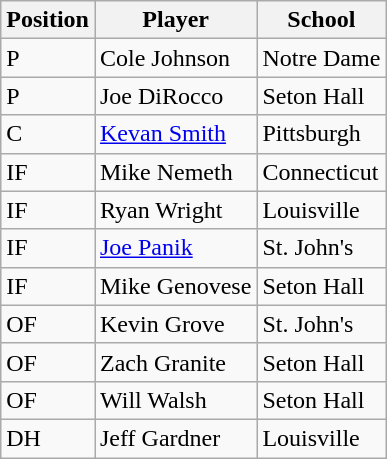<table class="wikitable">
<tr>
<th>Position</th>
<th>Player</th>
<th>School</th>
</tr>
<tr>
<td>P</td>
<td>Cole Johnson</td>
<td>Notre Dame</td>
</tr>
<tr>
<td>P</td>
<td>Joe DiRocco</td>
<td>Seton Hall</td>
</tr>
<tr>
<td>C</td>
<td><a href='#'>Kevan Smith</a></td>
<td>Pittsburgh</td>
</tr>
<tr>
<td>IF</td>
<td>Mike Nemeth</td>
<td>Connecticut</td>
</tr>
<tr>
<td>IF</td>
<td>Ryan Wright</td>
<td>Louisville</td>
</tr>
<tr>
<td>IF</td>
<td><a href='#'>Joe Panik</a></td>
<td>St. John's</td>
</tr>
<tr>
<td>IF</td>
<td>Mike Genovese</td>
<td>Seton Hall</td>
</tr>
<tr>
<td>OF</td>
<td>Kevin Grove</td>
<td>St. John's</td>
</tr>
<tr>
<td>OF</td>
<td>Zach Granite</td>
<td>Seton Hall</td>
</tr>
<tr>
<td>OF</td>
<td>Will Walsh</td>
<td>Seton Hall</td>
</tr>
<tr>
<td>DH</td>
<td>Jeff Gardner</td>
<td>Louisville</td>
</tr>
</table>
